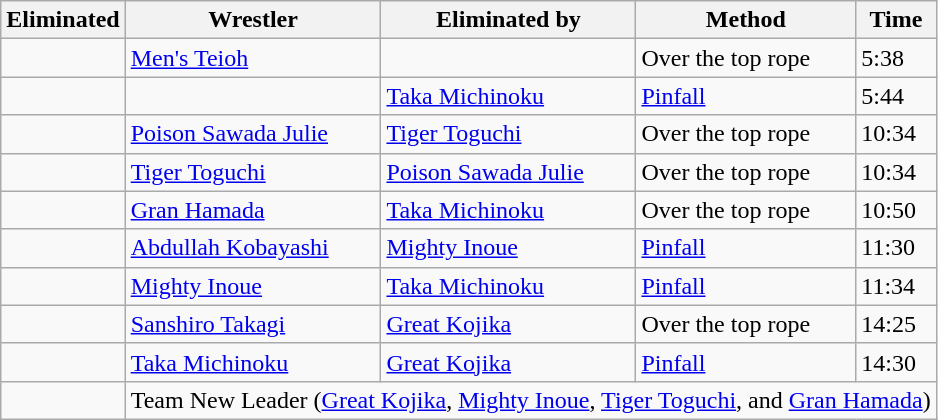<table class="wikitable sortable">
<tr>
<th>Eliminated</th>
<th>Wrestler</th>
<th>Eliminated by</th>
<th>Method</th>
<th>Time</th>
</tr>
<tr>
<td></td>
<td><a href='#'>Men's Teioh</a></td>
<td></td>
<td>Over the top rope</td>
<td>5:38</td>
</tr>
<tr>
<td></td>
<td></td>
<td><a href='#'>Taka Michinoku</a></td>
<td><a href='#'>Pinfall</a></td>
<td>5:44</td>
</tr>
<tr>
<td></td>
<td><a href='#'>Poison Sawada Julie</a></td>
<td><a href='#'>Tiger Toguchi</a></td>
<td>Over the top rope</td>
<td>10:34</td>
</tr>
<tr>
<td></td>
<td><a href='#'>Tiger Toguchi</a></td>
<td><a href='#'>Poison Sawada Julie</a></td>
<td>Over the top rope</td>
<td>10:34</td>
</tr>
<tr>
<td></td>
<td><a href='#'>Gran Hamada</a></td>
<td><a href='#'>Taka Michinoku</a></td>
<td>Over the top rope</td>
<td>10:50</td>
</tr>
<tr>
<td></td>
<td><a href='#'>Abdullah Kobayashi</a></td>
<td><a href='#'>Mighty Inoue</a></td>
<td><a href='#'>Pinfall</a></td>
<td>11:30</td>
</tr>
<tr>
<td></td>
<td><a href='#'>Mighty Inoue</a></td>
<td><a href='#'>Taka Michinoku</a></td>
<td><a href='#'>Pinfall</a></td>
<td>11:34</td>
</tr>
<tr>
<td></td>
<td><a href='#'>Sanshiro Takagi</a></td>
<td><a href='#'>Great Kojika</a></td>
<td>Over the top rope</td>
<td>14:25</td>
</tr>
<tr>
<td></td>
<td><a href='#'>Taka Michinoku</a></td>
<td><a href='#'>Great Kojika</a></td>
<td><a href='#'>Pinfall</a></td>
<td>14:30</td>
</tr>
<tr>
<td></td>
<td colspan="4">Team New Leader (<a href='#'>Great Kojika</a>, <a href='#'>Mighty Inoue</a>, <a href='#'>Tiger Toguchi</a>,  and <a href='#'>Gran Hamada</a>)</td>
</tr>
</table>
